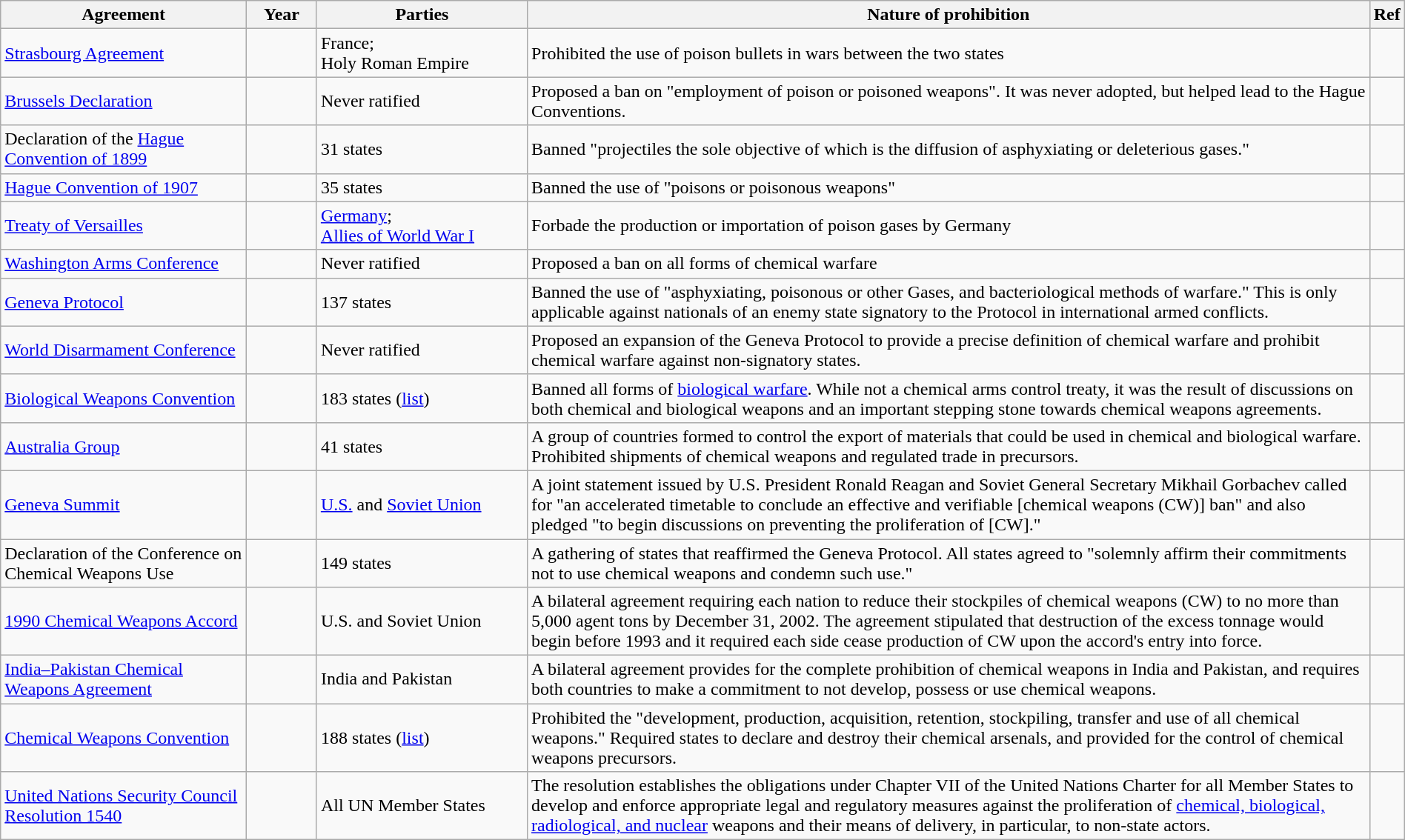<table class= "wikitable sortable" | style = "width:100%">
<tr>
<th !width=15%>Agreement</th>
<th width=5%>Year</th>
<th width=15% class = unsortable>Parties</th>
<th width=60% class = unsortable>Nature of prohibition</th>
<th class = unsortable>Ref</th>
</tr>
<tr>
<td><a href='#'>Strasbourg Agreement</a></td>
<td></td>
<td>France;<br>Holy Roman Empire</td>
<td>Prohibited the use of poison bullets in wars between the two states</td>
<td align=center></td>
</tr>
<tr>
<td><a href='#'>Brussels Declaration</a></td>
<td></td>
<td>Never ratified</td>
<td>Proposed a ban on "employment of poison or poisoned weapons".  It was never adopted, but helped lead to the Hague Conventions.</td>
<td align=center></td>
</tr>
<tr>
<td>Declaration of the <a href='#'>Hague Convention of 1899</a></td>
<td></td>
<td>31 states</td>
<td>Banned "projectiles  the sole objective of which is the diffusion of asphyxiating or deleterious gases."</td>
<td align=center></td>
</tr>
<tr>
<td><a href='#'>Hague Convention of 1907</a></td>
<td></td>
<td>35 states</td>
<td>Banned the use of "poisons or poisonous weapons"</td>
<td align=center></td>
</tr>
<tr>
<td><a href='#'>Treaty of Versailles</a></td>
<td></td>
<td><a href='#'>Germany</a>;<br><a href='#'>Allies of World War I</a></td>
<td>Forbade the production or importation of poison gases by Germany</td>
<td align=center></td>
</tr>
<tr>
<td><a href='#'>Washington Arms Conference</a></td>
<td></td>
<td>Never ratified</td>
<td>Proposed a ban on all forms of chemical warfare</td>
<td align=center></td>
</tr>
<tr>
<td><a href='#'>Geneva Protocol</a></td>
<td></td>
<td>137 states</td>
<td>Banned the use of "asphyxiating, poisonous or other Gases, and bacteriological methods of warfare." This is only applicable against nationals of an enemy state signatory to the Protocol in international armed conflicts.</td>
<td align=center></td>
</tr>
<tr>
<td><a href='#'>World Disarmament Conference</a></td>
<td></td>
<td>Never ratified</td>
<td>Proposed an expansion of the Geneva Protocol to provide a precise definition of chemical warfare and prohibit chemical warfare against non-signatory states.</td>
<td align=center></td>
</tr>
<tr>
<td><a href='#'>Biological Weapons Convention</a></td>
<td></td>
<td>183 states (<a href='#'>list</a>)</td>
<td>Banned all forms of <a href='#'>biological warfare</a>. While not a chemical arms control treaty, it was the result of discussions on both chemical and biological weapons and an important stepping stone towards chemical weapons agreements.</td>
<td align=center></td>
</tr>
<tr>
<td><a href='#'>Australia Group</a></td>
<td></td>
<td>41 states</td>
<td>A group of countries formed to control the export of materials that could be used in chemical and biological warfare.  Prohibited shipments of chemical weapons and regulated trade in precursors.</td>
<td align=center></td>
</tr>
<tr>
<td><a href='#'>Geneva Summit</a></td>
<td></td>
<td><a href='#'>U.S.</a> and <a href='#'>Soviet Union</a></td>
<td>A joint statement issued by U.S. President Ronald Reagan and Soviet General Secretary Mikhail Gorbachev called for "an accelerated timetable to conclude an effective and verifiable [chemical weapons (CW)] ban" and also pledged "to begin discussions on preventing the proliferation of [CW]."</td>
<td align=center></td>
</tr>
<tr>
<td>Declaration of the Conference on Chemical Weapons Use</td>
<td></td>
<td>149 states</td>
<td>A gathering of states that reaffirmed the Geneva Protocol.  All states agreed to "solemnly affirm their commitments not to use chemical weapons and condemn such use."</td>
<td align=center></td>
</tr>
<tr>
<td><a href='#'>1990 Chemical Weapons Accord</a></td>
<td></td>
<td>U.S. and Soviet Union</td>
<td>A bilateral agreement requiring each nation to reduce their stockpiles of chemical weapons (CW) to no more than 5,000 agent tons by December 31, 2002. The agreement stipulated that destruction of the excess tonnage would begin before 1993 and it required each side cease production of CW upon the accord's entry into force.</td>
<td align=center></td>
</tr>
<tr>
<td><a href='#'>India–Pakistan Chemical Weapons Agreement</a></td>
<td></td>
<td>India and Pakistan</td>
<td>A bilateral agreement provides for the complete prohibition of chemical weapons in India and Pakistan, and requires both countries to make a commitment to not develop, possess or use chemical weapons.</td>
<td align=center></td>
</tr>
<tr>
<td><a href='#'>Chemical Weapons Convention</a></td>
<td></td>
<td>188 states (<a href='#'>list</a>)</td>
<td>Prohibited the "development, production, acquisition, retention, stockpiling, transfer and use of all chemical weapons."  Required states to declare and destroy their chemical arsenals, and provided for the control of chemical weapons precursors.</td>
<td align=center></td>
</tr>
<tr>
<td><a href='#'>United Nations Security Council Resolution 1540</a></td>
<td></td>
<td>All UN Member States</td>
<td>The resolution establishes the obligations under Chapter VII of the United Nations Charter for all Member States to develop and enforce appropriate legal and regulatory measures against the proliferation of <a href='#'>chemical, biological, radiological, and nuclear</a> weapons and their means of delivery, in particular, to non-state actors.</td>
<td></td>
</tr>
</table>
